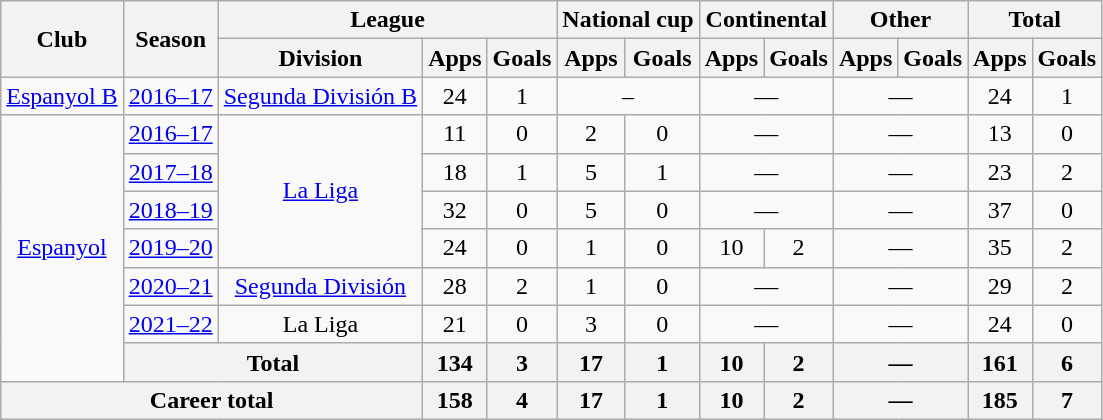<table class="wikitable" style="text-align: center">
<tr>
<th rowspan="2">Club</th>
<th rowspan="2">Season</th>
<th colspan="3">League</th>
<th colspan="2">National cup</th>
<th colspan="2">Continental</th>
<th colspan="2">Other</th>
<th colspan="2">Total</th>
</tr>
<tr>
<th>Division</th>
<th>Apps</th>
<th>Goals</th>
<th>Apps</th>
<th>Goals</th>
<th>Apps</th>
<th>Goals</th>
<th>Apps</th>
<th>Goals</th>
<th>Apps</th>
<th>Goals</th>
</tr>
<tr>
<td><a href='#'>Espanyol B</a></td>
<td><a href='#'>2016–17</a></td>
<td><a href='#'>Segunda División B</a></td>
<td>24</td>
<td>1</td>
<td colspan="2">–</td>
<td colspan="2">—</td>
<td colspan="2">—</td>
<td>24</td>
<td>1</td>
</tr>
<tr>
<td rowspan="7"><a href='#'>Espanyol</a></td>
<td><a href='#'>2016–17</a></td>
<td rowspan="4"><a href='#'>La Liga</a></td>
<td>11</td>
<td>0</td>
<td>2</td>
<td>0</td>
<td colspan="2">—</td>
<td colspan="2">—</td>
<td>13</td>
<td>0</td>
</tr>
<tr>
<td><a href='#'>2017–18</a></td>
<td>18</td>
<td>1</td>
<td>5</td>
<td>1</td>
<td colspan="2">—</td>
<td colspan="2">—</td>
<td>23</td>
<td>2</td>
</tr>
<tr>
<td><a href='#'>2018–19</a></td>
<td>32</td>
<td>0</td>
<td>5</td>
<td>0</td>
<td colspan="2">—</td>
<td colspan="2">—</td>
<td>37</td>
<td>0</td>
</tr>
<tr>
<td><a href='#'>2019–20</a></td>
<td>24</td>
<td>0</td>
<td>1</td>
<td>0</td>
<td>10</td>
<td>2</td>
<td colspan="2">—</td>
<td>35</td>
<td>2</td>
</tr>
<tr>
<td><a href='#'>2020–21</a></td>
<td><a href='#'>Segunda División</a></td>
<td>28</td>
<td>2</td>
<td>1</td>
<td>0</td>
<td colspan="2">—</td>
<td colspan="2">—</td>
<td>29</td>
<td>2</td>
</tr>
<tr>
<td><a href='#'>2021–22</a></td>
<td>La Liga</td>
<td>21</td>
<td>0</td>
<td>3</td>
<td>0</td>
<td colspan="2">—</td>
<td colspan="2">—</td>
<td>24</td>
<td>0</td>
</tr>
<tr>
<th colspan="2">Total</th>
<th>134</th>
<th>3</th>
<th>17</th>
<th>1</th>
<th>10</th>
<th>2</th>
<th colspan="2">—</th>
<th>161</th>
<th>6</th>
</tr>
<tr>
<th colspan="3">Career total</th>
<th>158</th>
<th>4</th>
<th>17</th>
<th>1</th>
<th>10</th>
<th>2</th>
<th colspan="2">—</th>
<th>185</th>
<th>7</th>
</tr>
</table>
